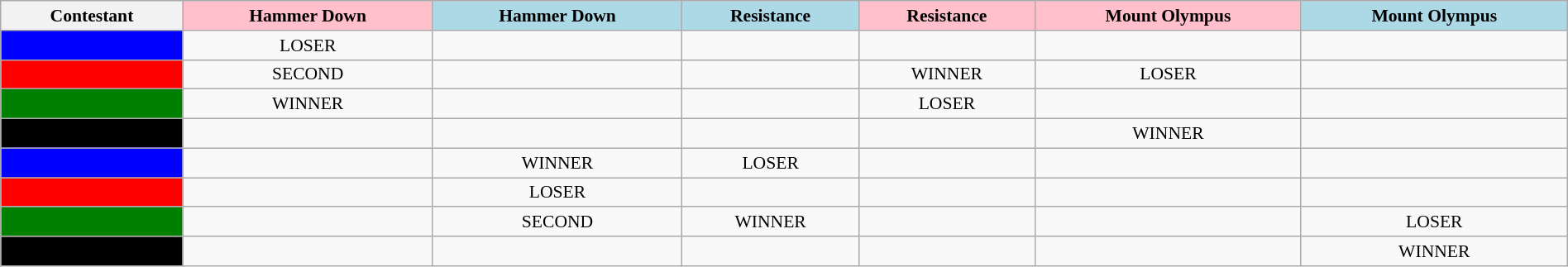<table class="wikitable" style="text-align:center; font-size:90%; width:100%">
<tr>
<th>Contestant</th>
<th style="background:pink;">Hammer Down</th>
<th style="background:lightblue;">Hammer Down</th>
<th style="background:lightblue;">Resistance</th>
<th style="background:pink;">Resistance</th>
<th style="background:pink;">Mount Olympus</th>
<th style="background:lightblue;">Mount Olympus</th>
</tr>
<tr>
<td style="background:blue;"></td>
<td>LOSER</td>
<td></td>
<td></td>
<td></td>
<td></td>
<td></td>
</tr>
<tr>
<td style="background:red;"></td>
<td>SECOND</td>
<td></td>
<td></td>
<td>WINNER</td>
<td>LOSER</td>
<td></td>
</tr>
<tr>
<td style="background:green;"></td>
<td>WINNER</td>
<td></td>
<td></td>
<td>LOSER</td>
<td></td>
<td></td>
</tr>
<tr>
<td style="background:black;"></td>
<td></td>
<td></td>
<td></td>
<td></td>
<td>WINNER</td>
<td></td>
</tr>
<tr>
<td style="background:blue;"></td>
<td></td>
<td>WINNER</td>
<td>LOSER</td>
<td></td>
<td></td>
<td></td>
</tr>
<tr>
<td style="background:red;"></td>
<td></td>
<td>LOSER</td>
<td></td>
<td></td>
<td></td>
<td></td>
</tr>
<tr>
<td style="background:green;"></td>
<td></td>
<td>SECOND</td>
<td>WINNER</td>
<td></td>
<td></td>
<td>LOSER</td>
</tr>
<tr>
<td style="background:black;"></td>
<td></td>
<td></td>
<td></td>
<td></td>
<td></td>
<td>WINNER</td>
</tr>
</table>
